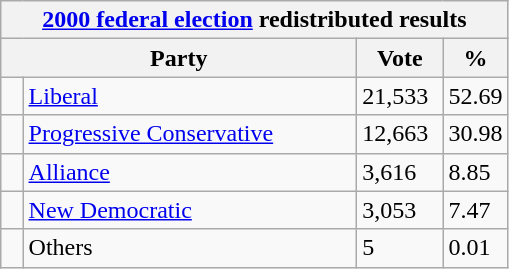<table class="wikitable">
<tr>
<th colspan="4"><a href='#'>2000 federal election</a> redistributed results</th>
</tr>
<tr>
<th bgcolor="#DDDDFF" width="230px" colspan="2">Party</th>
<th bgcolor="#DDDDFF" width="50px">Vote</th>
<th bgcolor="#DDDDFF" width="30px">%</th>
</tr>
<tr>
<td> </td>
<td><a href='#'>Liberal</a></td>
<td>21,533</td>
<td>52.69</td>
</tr>
<tr>
<td> </td>
<td><a href='#'>Progressive Conservative</a></td>
<td>12,663</td>
<td>30.98</td>
</tr>
<tr>
<td> </td>
<td><a href='#'>Alliance</a></td>
<td>3,616</td>
<td>8.85</td>
</tr>
<tr>
<td> </td>
<td><a href='#'>New Democratic</a></td>
<td>3,053</td>
<td>7.47</td>
</tr>
<tr>
<td> </td>
<td>Others</td>
<td>5</td>
<td>0.01</td>
</tr>
</table>
